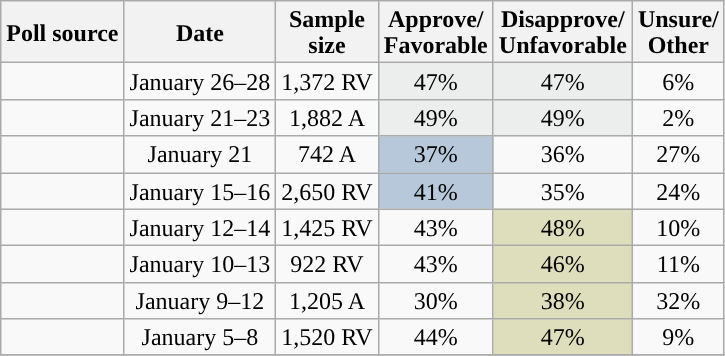<table class="wikitable sortable collapsible" style="text-align:center;line-height:17px">
<tr>
<th>Poll source</th>
<th>Date</th>
<th>Sample<br>size</th>
<th>Approve/<br>Favorable</th>
<th>Disapprove/<br>Unfavorable</th>
<th>Unsure/<br>Other</th>
</tr>
<tr>
<td></td>
<td>January 26–28</td>
<td>1,372 RV</td>
<td style="background:#EBEEED;">47%</td>
<td style="background:#EBEEED;">47%</td>
<td>6%</td>
</tr>
<tr>
<td></td>
<td>January 21–23</td>
<td>1,882 A</td>
<td style="background:#EBEEED;">49%</td>
<td style="background:#EBEEED;">49%</td>
<td>2%</td>
</tr>
<tr>
<td></td>
<td>January 21</td>
<td>742 A</td>
<td style="background:#B6C8D9;">37%</td>
<td>36%</td>
<td>27%</td>
</tr>
<tr>
<td></td>
<td>January 15–16</td>
<td>2,650 RV</td>
<td style="background:#B6C8D9;">41%</td>
<td>35%</td>
<td>24%</td>
</tr>
<tr>
<td></td>
<td>January 12–14</td>
<td>1,425	RV</td>
<td>43%</td>
<td style="background:#DEDEBD;">48%</td>
<td>10%</td>
</tr>
<tr>
<td></td>
<td>January 10–13</td>
<td>922 RV</td>
<td>43%</td>
<td style="background:#DEDEBD;">46%</td>
<td>11%</td>
</tr>
<tr>
<td></td>
<td>January 9–12</td>
<td>1,205 A</td>
<td>30%</td>
<td style="background:#DEDEBD;">38%</td>
<td>32%</td>
</tr>
<tr>
<td></td>
<td>January 5–8</td>
<td>1,520 RV</td>
<td>44%</td>
<td style="background:#DEDEBD;">47%</td>
<td>9%</td>
</tr>
<tr>
</tr>
</table>
